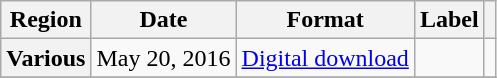<table class="wikitable plainrowheaders">
<tr>
<th scope="col">Region</th>
<th scope="col">Date</th>
<th scope="col">Format</th>
<th scope="col">Label</th>
<th scope="col"></th>
</tr>
<tr>
<th scope="row">Various</th>
<td>May 20, 2016</td>
<td><a href='#'>Digital download</a></td>
<td></td>
<td align="center"></td>
</tr>
<tr>
</tr>
</table>
